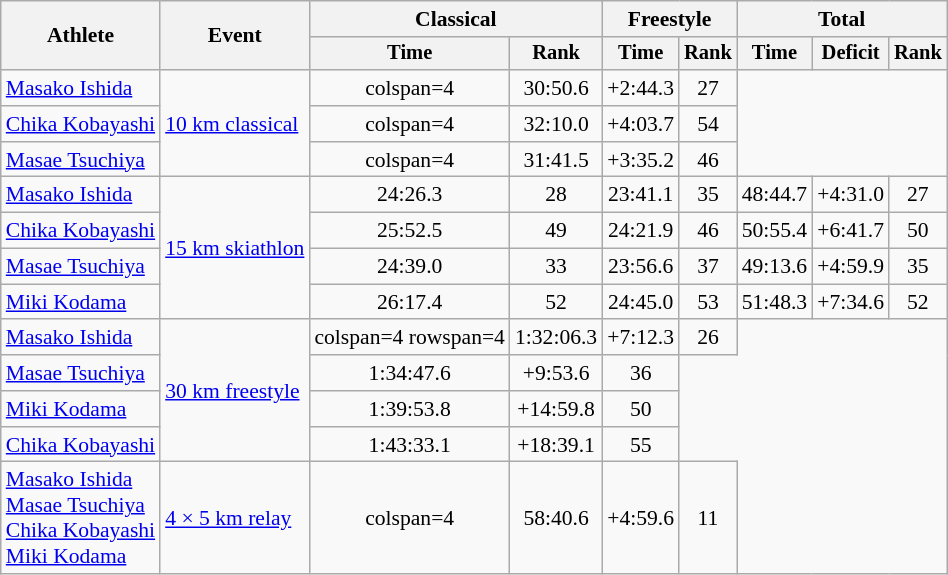<table class=wikitable style=font-size:90%;text-align:center>
<tr>
<th rowspan=2>Athlete</th>
<th rowspan=2>Event</th>
<th colspan=2>Classical</th>
<th colspan=2>Freestyle</th>
<th colspan=3>Total</th>
</tr>
<tr style=font-size:95%>
<th>Time</th>
<th>Rank</th>
<th>Time</th>
<th>Rank</th>
<th>Time</th>
<th>Deficit</th>
<th>Rank</th>
</tr>
<tr align=center>
<td align=left><a href='#'>Masako Ishida</a></td>
<td align=left rowspan=3><a href='#'>10 km classical</a></td>
<td>colspan=4</td>
<td>30:50.6</td>
<td>+2:44.3</td>
<td>27</td>
</tr>
<tr>
<td align=left><a href='#'>Chika Kobayashi</a></td>
<td>colspan=4</td>
<td>32:10.0</td>
<td>+4:03.7</td>
<td>54</td>
</tr>
<tr>
<td align=left><a href='#'>Masae Tsuchiya</a></td>
<td>colspan=4</td>
<td>31:41.5</td>
<td>+3:35.2</td>
<td>46</td>
</tr>
<tr>
<td align=left><a href='#'>Masako Ishida</a></td>
<td align=left rowspan=4><a href='#'>15 km skiathlon</a></td>
<td>24:26.3</td>
<td>28</td>
<td>23:41.1</td>
<td>35</td>
<td>48:44.7</td>
<td>+4:31.0</td>
<td>27</td>
</tr>
<tr>
<td align=left><a href='#'>Chika Kobayashi</a></td>
<td>25:52.5</td>
<td>49</td>
<td>24:21.9</td>
<td>46</td>
<td>50:55.4</td>
<td>+6:41.7</td>
<td>50</td>
</tr>
<tr>
<td align=left><a href='#'>Masae Tsuchiya</a></td>
<td>24:39.0</td>
<td>33</td>
<td>23:56.6</td>
<td>37</td>
<td>49:13.6</td>
<td>+4:59.9</td>
<td>35</td>
</tr>
<tr>
<td align=left><a href='#'>Miki Kodama</a></td>
<td>26:17.4</td>
<td>52</td>
<td>24:45.0</td>
<td>53</td>
<td>51:48.3</td>
<td>+7:34.6</td>
<td>52</td>
</tr>
<tr>
<td align=left><a href='#'>Masako Ishida</a></td>
<td align=left rowspan=4><a href='#'>30 km freestyle</a></td>
<td>colspan=4 rowspan=4 </td>
<td>1:32:06.3</td>
<td>+7:12.3</td>
<td>26</td>
</tr>
<tr>
<td align=left><a href='#'>Masae Tsuchiya</a></td>
<td>1:34:47.6</td>
<td>+9:53.6</td>
<td>36</td>
</tr>
<tr>
<td align=left><a href='#'>Miki Kodama</a></td>
<td>1:39:53.8</td>
<td>+14:59.8</td>
<td>50</td>
</tr>
<tr>
<td align=left><a href='#'>Chika Kobayashi</a></td>
<td>1:43:33.1</td>
<td>+18:39.1</td>
<td>55</td>
</tr>
<tr>
<td align=left><a href='#'>Masako Ishida</a><br><a href='#'>Masae Tsuchiya</a><br><a href='#'>Chika Kobayashi</a><br><a href='#'>Miki Kodama</a></td>
<td align=left><a href='#'>4 × 5 km relay</a></td>
<td>colspan=4 </td>
<td>58:40.6</td>
<td>+4:59.6</td>
<td>11</td>
</tr>
</table>
